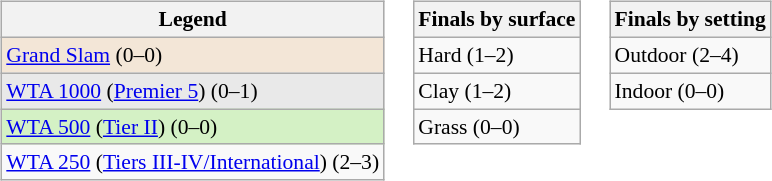<table>
<tr valign=top>
<td><br><table class="wikitable" style=font-size:90%>
<tr>
<th>Legend</th>
</tr>
<tr style="background:#f3e6d7;">
<td><a href='#'>Grand Slam</a> (0–0)</td>
</tr>
<tr style="background:#e9e9e9;">
<td><a href='#'>WTA 1000</a> (<a href='#'>Premier 5</a>) (0–1)</td>
</tr>
<tr style="background:#d4f1c5;">
<td><a href='#'>WTA 500</a> (<a href='#'>Tier II</a>) (0–0)</td>
</tr>
<tr>
<td><a href='#'>WTA 250</a> (<a href='#'>Tiers III-IV/International</a>) (2–3)</td>
</tr>
</table>
</td>
<td><br><table class="wikitable" style=font-size:90%>
<tr>
<th>Finals by surface</th>
</tr>
<tr>
<td>Hard (1–2)</td>
</tr>
<tr>
<td>Clay (1–2)</td>
</tr>
<tr>
<td>Grass (0–0)</td>
</tr>
</table>
</td>
<td><br><table class="wikitable" style=font-size:90%>
<tr>
<th>Finals by setting</th>
</tr>
<tr>
<td>Outdoor (2–4)</td>
</tr>
<tr>
<td>Indoor (0–0)</td>
</tr>
</table>
</td>
</tr>
</table>
